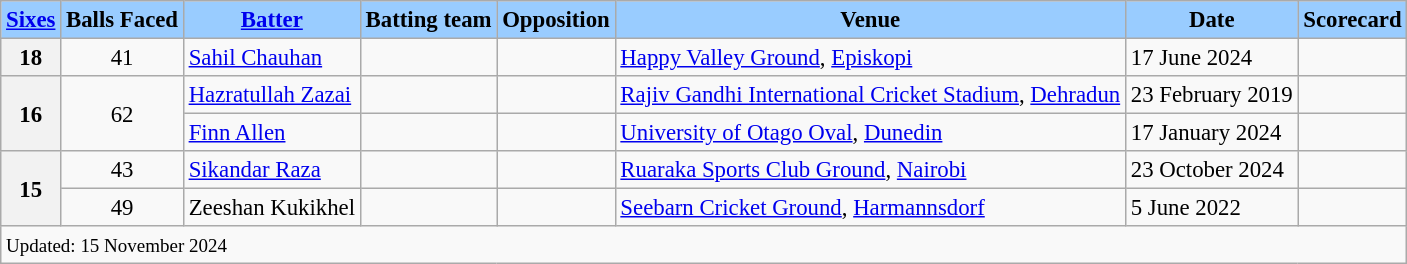<table class="wikitable sortable defaultleft col2center" style="font-size: 95%">
<tr>
<th scope="col" style="background-color:#9cf;"><a href='#'>Sixes</a></th>
<th scope="col" style="background-color:#9cf;">Balls Faced</th>
<th scope="col" style="background-color:#9cf;"><a href='#'>Batter</a></th>
<th scope="col" style="background-color:#9cf;">Batting team</th>
<th scope="col" style="background-color:#9cf;">Opposition</th>
<th scope="col" style="background-color:#9cf;">Venue</th>
<th scope="col" style="background-color:#9cf;">Date</th>
<th scope="col" style="background-color:#9cf;">Scorecard</th>
</tr>
<tr>
<th scope="row">18</th>
<td style="text-align:center;">41</td>
<td><a href='#'>Sahil Chauhan</a></td>
<td></td>
<td></td>
<td><a href='#'>Happy Valley Ground</a>, <a href='#'>Episkopi</a></td>
<td>17 June 2024</td>
<td></td>
</tr>
<tr>
<th scope="row" rowspan=2>16</th>
<td rowspan=2 style="text-align:center;">62</td>
<td><a href='#'>Hazratullah Zazai</a></td>
<td></td>
<td></td>
<td><a href='#'>Rajiv Gandhi International Cricket Stadium</a>, <a href='#'>Dehradun</a></td>
<td>23 February 2019</td>
<td></td>
</tr>
<tr>
<td><a href='#'>Finn Allen</a></td>
<td></td>
<td></td>
<td><a href='#'>University of Otago Oval</a>, <a href='#'>Dunedin</a></td>
<td>17 January 2024</td>
<td></td>
</tr>
<tr>
<th scope="row" rowspan=2>15</th>
<td style="text-align:center;">43</td>
<td><a href='#'>Sikandar Raza</a></td>
<td></td>
<td></td>
<td><a href='#'>Ruaraka Sports Club Ground</a>, <a href='#'>Nairobi</a></td>
<td>23 October 2024</td>
<td></td>
</tr>
<tr>
<td style="text-align:center;">49</td>
<td>Zeeshan Kukikhel</td>
<td></td>
<td></td>
<td><a href='#'>Seebarn Cricket Ground</a>, <a href='#'>Harmannsdorf</a></td>
<td>5 June 2022</td>
<td></td>
</tr>
<tr class="sortbottom">
<td scope="row" colspan=8 style="text-align:left;"><small>Updated: 15 November 2024</small></td>
</tr>
</table>
